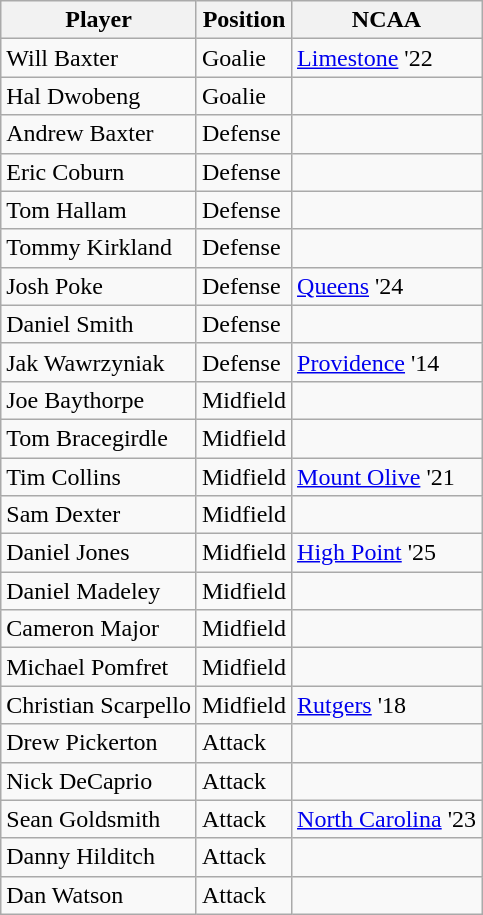<table class="wikitable">
<tr>
<th>Player</th>
<th>Position</th>
<th>NCAA</th>
</tr>
<tr>
<td>Will Baxter</td>
<td>Goalie</td>
<td><a href='#'>Limestone</a> '22</td>
</tr>
<tr>
<td>Hal Dwobeng</td>
<td>Goalie</td>
<td></td>
</tr>
<tr>
<td>Andrew Baxter</td>
<td>Defense</td>
<td></td>
</tr>
<tr>
<td>Eric Coburn</td>
<td>Defense</td>
<td></td>
</tr>
<tr>
<td>Tom Hallam</td>
<td>Defense</td>
<td></td>
</tr>
<tr>
<td>Tommy Kirkland</td>
<td>Defense</td>
<td></td>
</tr>
<tr>
<td>Josh Poke</td>
<td>Defense</td>
<td><a href='#'>Queens</a> '24</td>
</tr>
<tr>
<td>Daniel Smith</td>
<td>Defense</td>
<td></td>
</tr>
<tr>
<td>Jak Wawrzyniak</td>
<td>Defense</td>
<td><a href='#'>Providence</a> '14</td>
</tr>
<tr>
<td>Joe Baythorpe</td>
<td>Midfield</td>
<td></td>
</tr>
<tr>
<td>Tom Bracegirdle</td>
<td>Midfield</td>
<td></td>
</tr>
<tr>
<td>Tim Collins</td>
<td>Midfield</td>
<td><a href='#'>Mount Olive</a> '21</td>
</tr>
<tr>
<td>Sam Dexter</td>
<td>Midfield</td>
<td></td>
</tr>
<tr>
<td>Daniel Jones</td>
<td>Midfield</td>
<td><a href='#'>High Point</a> '25</td>
</tr>
<tr>
<td>Daniel Madeley</td>
<td>Midfield</td>
<td></td>
</tr>
<tr>
<td>Cameron Major</td>
<td>Midfield</td>
<td></td>
</tr>
<tr>
<td>Michael Pomfret</td>
<td>Midfield</td>
<td></td>
</tr>
<tr>
<td>Christian Scarpello</td>
<td>Midfield</td>
<td><a href='#'>Rutgers</a> '18</td>
</tr>
<tr>
<td>Drew Pickerton</td>
<td>Attack</td>
<td></td>
</tr>
<tr>
<td>Nick DeCaprio</td>
<td>Attack</td>
<td></td>
</tr>
<tr>
<td>Sean Goldsmith</td>
<td>Attack</td>
<td><a href='#'>North Carolina</a> '23</td>
</tr>
<tr>
<td>Danny Hilditch</td>
<td>Attack</td>
<td></td>
</tr>
<tr>
<td>Dan Watson</td>
<td>Attack</td>
<td></td>
</tr>
</table>
